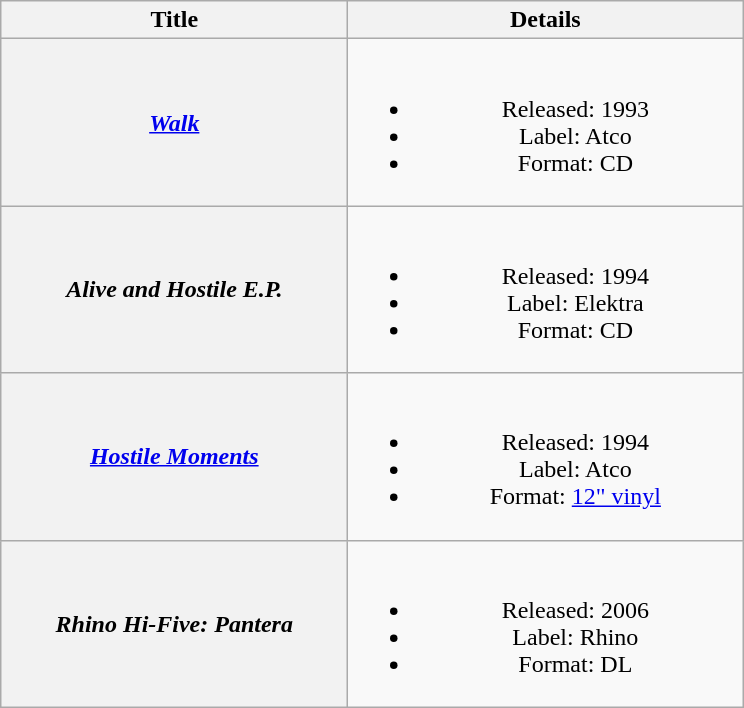<table class="wikitable plainrowheaders" style="text-align:center;">
<tr>
<th scope="col" style="width:14em;">Title</th>
<th scope="col" style="width:16em;">Details</th>
</tr>
<tr>
<th scope="row"><em><a href='#'>Walk</a></em></th>
<td><br><ul><li>Released: 1993</li><li>Label: Atco</li><li>Format: CD</li></ul></td>
</tr>
<tr>
<th scope="row"><em>Alive and Hostile E.P.</em></th>
<td><br><ul><li>Released: 1994</li><li>Label: Elektra</li><li>Format: CD</li></ul></td>
</tr>
<tr>
<th scope="row"><em><a href='#'>Hostile Moments</a></em></th>
<td><br><ul><li>Released: 1994</li><li>Label: Atco</li><li>Format: <a href='#'>12" vinyl</a></li></ul></td>
</tr>
<tr>
<th scope="row"><em>Rhino Hi-Five: Pantera</em></th>
<td><br><ul><li>Released: 2006</li><li>Label: Rhino</li><li>Format: DL</li></ul></td>
</tr>
</table>
